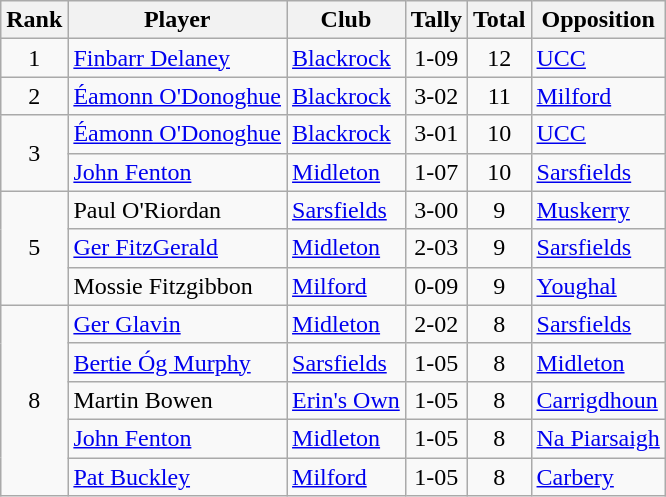<table class="wikitable">
<tr>
<th>Rank</th>
<th>Player</th>
<th>Club</th>
<th>Tally</th>
<th>Total</th>
<th>Opposition</th>
</tr>
<tr>
<td rowspan="1" style="text-align:center;">1</td>
<td><a href='#'>Finbarr Delaney</a></td>
<td><a href='#'>Blackrock</a></td>
<td align=center>1-09</td>
<td align=center>12</td>
<td><a href='#'>UCC</a></td>
</tr>
<tr>
<td rowspan="1" style="text-align:center;">2</td>
<td><a href='#'>Éamonn O'Donoghue</a></td>
<td><a href='#'>Blackrock</a></td>
<td align=center>3-02</td>
<td align=center>11</td>
<td><a href='#'>Milford</a></td>
</tr>
<tr>
<td rowspan="2" style="text-align:center;">3</td>
<td><a href='#'>Éamonn O'Donoghue</a></td>
<td><a href='#'>Blackrock</a></td>
<td align=center>3-01</td>
<td align=center>10</td>
<td><a href='#'>UCC</a></td>
</tr>
<tr>
<td><a href='#'>John Fenton</a></td>
<td><a href='#'>Midleton</a></td>
<td align=center>1-07</td>
<td align=center>10</td>
<td><a href='#'>Sarsfields</a></td>
</tr>
<tr>
<td rowspan="3" style="text-align:center;">5</td>
<td>Paul O'Riordan</td>
<td><a href='#'>Sarsfields</a></td>
<td align=center>3-00</td>
<td align=center>9</td>
<td><a href='#'>Muskerry</a></td>
</tr>
<tr>
<td><a href='#'>Ger FitzGerald</a></td>
<td><a href='#'>Midleton</a></td>
<td align=center>2-03</td>
<td align=center>9</td>
<td><a href='#'>Sarsfields</a></td>
</tr>
<tr>
<td>Mossie Fitzgibbon</td>
<td><a href='#'>Milford</a></td>
<td align=center>0-09</td>
<td align=center>9</td>
<td><a href='#'>Youghal</a></td>
</tr>
<tr>
<td rowspan="5" style="text-align:center;">8</td>
<td><a href='#'>Ger Glavin</a></td>
<td><a href='#'>Midleton</a></td>
<td align=center>2-02</td>
<td align=center>8</td>
<td><a href='#'>Sarsfields</a></td>
</tr>
<tr>
<td><a href='#'>Bertie Óg Murphy</a></td>
<td><a href='#'>Sarsfields</a></td>
<td align=center>1-05</td>
<td align=center>8</td>
<td><a href='#'>Midleton</a></td>
</tr>
<tr>
<td>Martin Bowen</td>
<td><a href='#'>Erin's Own</a></td>
<td align=center>1-05</td>
<td align=center>8</td>
<td><a href='#'>Carrigdhoun</a></td>
</tr>
<tr>
<td><a href='#'>John Fenton</a></td>
<td><a href='#'>Midleton</a></td>
<td align=center>1-05</td>
<td align=center>8</td>
<td><a href='#'>Na Piarsaigh</a></td>
</tr>
<tr>
<td><a href='#'>Pat Buckley</a></td>
<td><a href='#'>Milford</a></td>
<td align=center>1-05</td>
<td align=center>8</td>
<td><a href='#'>Carbery</a></td>
</tr>
</table>
